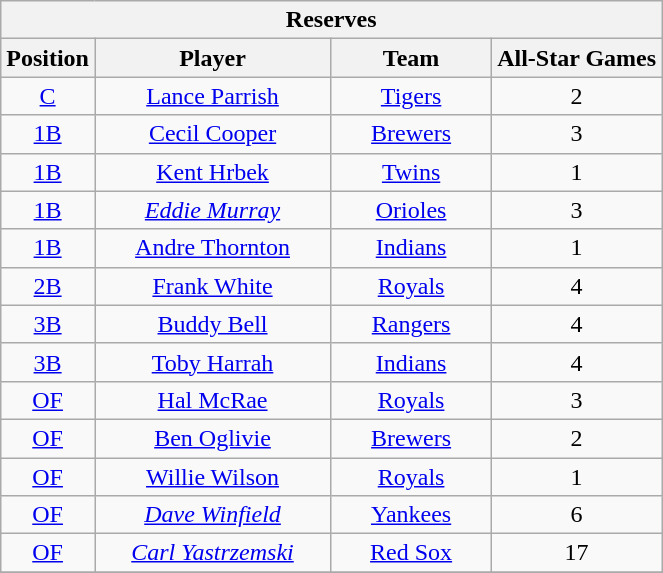<table class="wikitable" style="font-size: 100%; text-align:center;">
<tr>
<th colspan="4">Reserves</th>
</tr>
<tr>
<th>Position</th>
<th width="150">Player</th>
<th width="100">Team</th>
<th>All-Star Games</th>
</tr>
<tr>
<td><a href='#'>C</a></td>
<td><a href='#'>Lance Parrish</a></td>
<td><a href='#'>Tigers</a></td>
<td>2</td>
</tr>
<tr>
<td><a href='#'>1B</a></td>
<td><a href='#'>Cecil Cooper</a></td>
<td><a href='#'>Brewers</a></td>
<td>3</td>
</tr>
<tr>
<td><a href='#'>1B</a></td>
<td><a href='#'>Kent Hrbek</a></td>
<td><a href='#'>Twins</a></td>
<td>1</td>
</tr>
<tr>
<td><a href='#'>1B</a></td>
<td><em><a href='#'>Eddie Murray</a></em></td>
<td><a href='#'>Orioles</a></td>
<td>3</td>
</tr>
<tr>
<td><a href='#'>1B</a></td>
<td><a href='#'>Andre Thornton</a></td>
<td><a href='#'>Indians</a></td>
<td>1</td>
</tr>
<tr>
<td><a href='#'>2B</a></td>
<td><a href='#'>Frank White</a></td>
<td><a href='#'>Royals</a></td>
<td>4</td>
</tr>
<tr>
<td><a href='#'>3B</a></td>
<td><a href='#'>Buddy Bell</a></td>
<td><a href='#'>Rangers</a></td>
<td>4</td>
</tr>
<tr>
<td><a href='#'>3B</a></td>
<td><a href='#'>Toby Harrah</a></td>
<td><a href='#'>Indians</a></td>
<td>4</td>
</tr>
<tr>
<td><a href='#'>OF</a></td>
<td><a href='#'>Hal McRae</a></td>
<td><a href='#'>Royals</a></td>
<td>3</td>
</tr>
<tr>
<td><a href='#'>OF</a></td>
<td><a href='#'>Ben Oglivie</a></td>
<td><a href='#'>Brewers</a></td>
<td>2</td>
</tr>
<tr>
<td><a href='#'>OF</a></td>
<td><a href='#'>Willie Wilson</a></td>
<td><a href='#'>Royals</a></td>
<td>1</td>
</tr>
<tr>
<td><a href='#'>OF</a></td>
<td><em><a href='#'>Dave Winfield</a></em></td>
<td><a href='#'>Yankees</a></td>
<td>6</td>
</tr>
<tr>
<td><a href='#'>OF</a></td>
<td><em><a href='#'>Carl Yastrzemski</a></em></td>
<td><a href='#'>Red Sox</a></td>
<td>17</td>
</tr>
<tr>
</tr>
</table>
